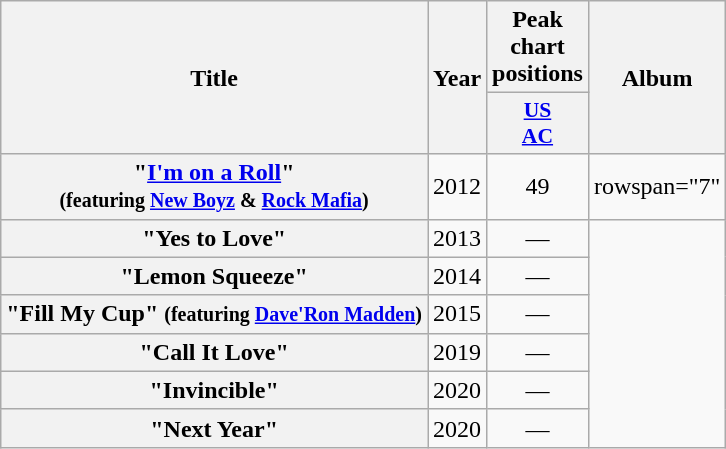<table class="wikitable plainrowheaders" style="text-align:center;" border="1">
<tr>
<th scope="col" rowspan="2">Title</th>
<th scope="col" rowspan="2">Year</th>
<th scope="col" colspan="1">Peak chart positions</th>
<th scope="col" rowspan="2">Album</th>
</tr>
<tr>
<th scope="col" style="width:3em;font-size:90%;"><a href='#'>US<br>AC</a></th>
</tr>
<tr>
<th scope="row">"<a href='#'>I'm on a Roll</a>"<br><small>(featuring <a href='#'>New Boyz</a> & <a href='#'>Rock Mafia</a>)</small></th>
<td>2012</td>
<td>49</td>
<td>rowspan="7" </td>
</tr>
<tr>
<th scope="row">"Yes to Love"</th>
<td>2013</td>
<td>—</td>
</tr>
<tr>
<th scope="row">"Lemon Squeeze"</th>
<td>2014</td>
<td>—</td>
</tr>
<tr>
<th scope="row">"Fill My Cup" <small>(featuring <a href='#'>Dave'Ron Madden</a>)</small></th>
<td>2015</td>
<td>—</td>
</tr>
<tr>
<th scope="row">"Call It Love"</th>
<td>2019</td>
<td>—</td>
</tr>
<tr>
<th scope="row">"Invincible"</th>
<td>2020</td>
<td>—</td>
</tr>
<tr>
<th scope="row">"Next Year"</th>
<td>2020</td>
<td>—</td>
</tr>
</table>
